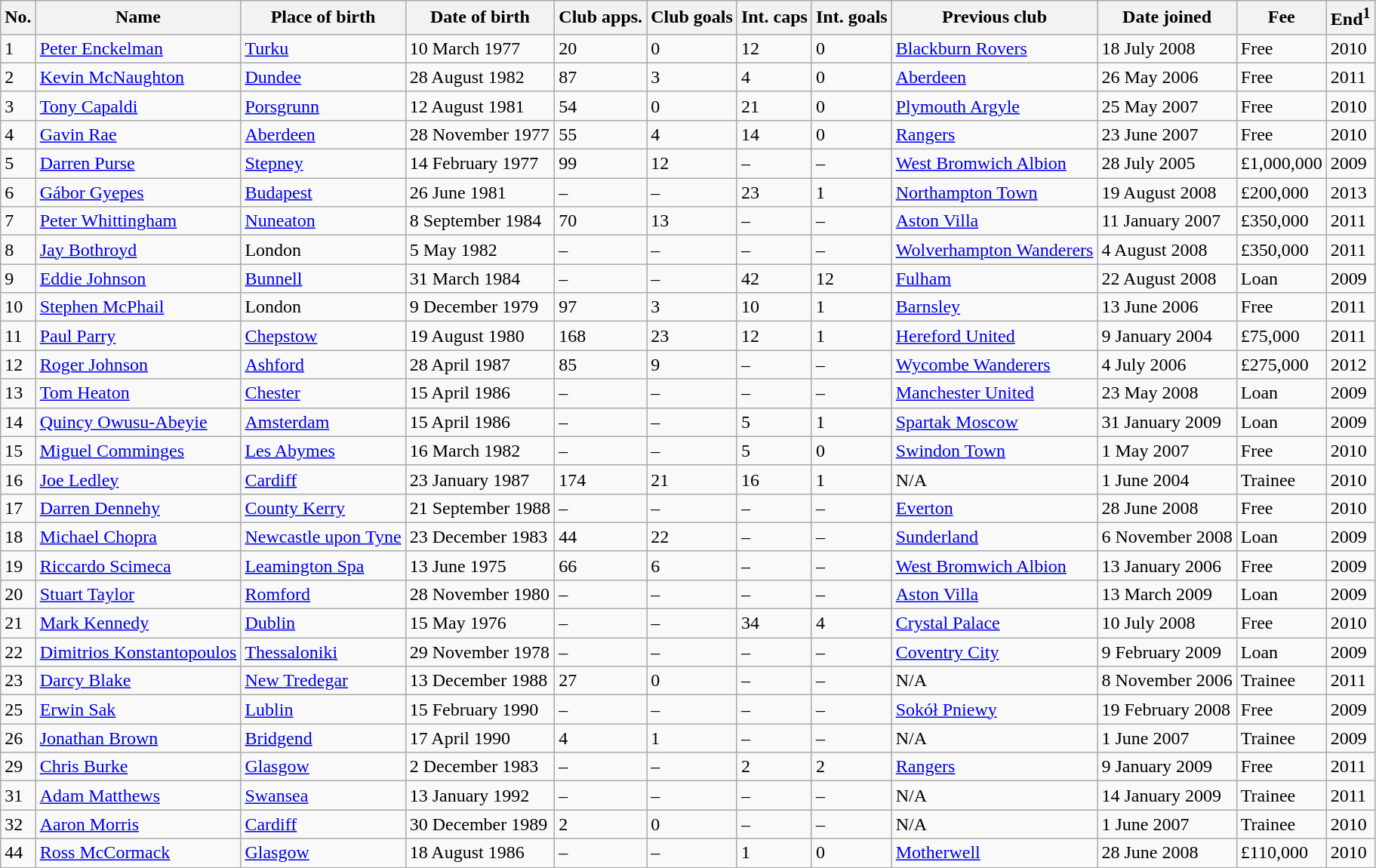<table class="wikitable"  class= style="text-align:center; font-size:95%">
<tr>
<th>No.</th>
<th>Name</th>
<th>Place of birth</th>
<th>Date of birth</th>
<th>Club apps.</th>
<th>Club goals</th>
<th>Int. caps</th>
<th>Int. goals</th>
<th>Previous club</th>
<th>Date joined</th>
<th>Fee</th>
<th>End<sup>1</sup></th>
</tr>
<tr>
<td>1</td>
<td><a href='#'>Peter Enckelman</a></td>
<td><a href='#'>Turku</a></td>
<td>10 March 1977</td>
<td>20</td>
<td>0</td>
<td>12</td>
<td>0</td>
<td><a href='#'>Blackburn Rovers</a></td>
<td>18 July 2008</td>
<td>Free</td>
<td>2010</td>
</tr>
<tr>
<td>2</td>
<td><a href='#'>Kevin McNaughton</a></td>
<td><a href='#'>Dundee</a></td>
<td>28 August 1982</td>
<td>87</td>
<td>3</td>
<td>4</td>
<td>0</td>
<td><a href='#'>Aberdeen</a></td>
<td>26 May 2006</td>
<td>Free</td>
<td>2011</td>
</tr>
<tr>
<td>3</td>
<td><a href='#'>Tony Capaldi</a></td>
<td><a href='#'>Porsgrunn</a></td>
<td>12 August 1981</td>
<td>54</td>
<td>0</td>
<td>21</td>
<td>0</td>
<td><a href='#'>Plymouth Argyle</a></td>
<td>25 May 2007</td>
<td>Free</td>
<td>2010</td>
</tr>
<tr>
<td>4</td>
<td><a href='#'>Gavin Rae</a></td>
<td><a href='#'>Aberdeen</a></td>
<td>28 November 1977</td>
<td>55</td>
<td>4</td>
<td>14</td>
<td>0</td>
<td><a href='#'>Rangers</a></td>
<td>23 June 2007</td>
<td>Free</td>
<td>2010</td>
</tr>
<tr>
<td>5</td>
<td><a href='#'>Darren Purse</a></td>
<td><a href='#'>Stepney</a></td>
<td>14 February 1977</td>
<td>99</td>
<td>12</td>
<td>–</td>
<td>–</td>
<td><a href='#'>West Bromwich Albion</a></td>
<td>28 July 2005</td>
<td>£1,000,000</td>
<td>2009</td>
</tr>
<tr>
<td>6</td>
<td><a href='#'>Gábor Gyepes</a></td>
<td><a href='#'>Budapest</a></td>
<td>26 June 1981</td>
<td>–</td>
<td>–</td>
<td>23</td>
<td>1</td>
<td><a href='#'>Northampton Town</a></td>
<td>19 August 2008</td>
<td>£200,000</td>
<td>2013</td>
</tr>
<tr>
<td>7</td>
<td><a href='#'>Peter Whittingham</a></td>
<td><a href='#'>Nuneaton</a></td>
<td>8 September 1984</td>
<td>70</td>
<td>13</td>
<td>–</td>
<td>–</td>
<td><a href='#'>Aston Villa</a></td>
<td>11 January 2007</td>
<td>£350,000</td>
<td>2011</td>
</tr>
<tr>
<td>8</td>
<td><a href='#'>Jay Bothroyd</a></td>
<td>London</td>
<td>5 May 1982</td>
<td>–</td>
<td>–</td>
<td>–</td>
<td>–</td>
<td><a href='#'>Wolverhampton Wanderers</a></td>
<td>4 August 2008</td>
<td>£350,000</td>
<td>2011</td>
</tr>
<tr>
<td>9</td>
<td><a href='#'>Eddie Johnson</a></td>
<td><a href='#'>Bunnell</a></td>
<td>31 March 1984</td>
<td>–</td>
<td>–</td>
<td>42</td>
<td>12</td>
<td><a href='#'>Fulham</a></td>
<td>22 August 2008</td>
<td>Loan</td>
<td>2009</td>
</tr>
<tr>
<td>10</td>
<td><a href='#'>Stephen McPhail</a></td>
<td>London</td>
<td>9 December 1979</td>
<td>97</td>
<td>3</td>
<td>10</td>
<td>1</td>
<td><a href='#'>Barnsley</a></td>
<td>13 June 2006</td>
<td>Free</td>
<td>2011</td>
</tr>
<tr>
<td>11</td>
<td><a href='#'>Paul Parry</a></td>
<td><a href='#'>Chepstow</a></td>
<td>19 August 1980</td>
<td>168</td>
<td>23</td>
<td>12</td>
<td>1</td>
<td><a href='#'>Hereford United</a></td>
<td>9 January 2004</td>
<td>£75,000</td>
<td>2011</td>
</tr>
<tr>
<td>12</td>
<td><a href='#'>Roger Johnson</a></td>
<td><a href='#'>Ashford</a></td>
<td>28 April 1987</td>
<td>85</td>
<td>9</td>
<td>–</td>
<td>–</td>
<td><a href='#'>Wycombe Wanderers</a></td>
<td>4 July 2006</td>
<td>£275,000</td>
<td>2012</td>
</tr>
<tr>
<td>13</td>
<td><a href='#'>Tom Heaton</a></td>
<td><a href='#'>Chester</a></td>
<td>15 April 1986</td>
<td>–</td>
<td>–</td>
<td>–</td>
<td>–</td>
<td><a href='#'>Manchester United</a></td>
<td>23 May 2008</td>
<td>Loan</td>
<td>2009</td>
</tr>
<tr>
<td>14</td>
<td><a href='#'>Quincy Owusu-Abeyie</a></td>
<td><a href='#'>Amsterdam</a></td>
<td>15 April 1986</td>
<td>–</td>
<td>–</td>
<td>5</td>
<td>1</td>
<td><a href='#'>Spartak Moscow</a></td>
<td>31 January 2009</td>
<td>Loan</td>
<td>2009</td>
</tr>
<tr>
<td>15</td>
<td><a href='#'>Miguel Comminges</a></td>
<td><a href='#'>Les Abymes</a></td>
<td>16 March 1982</td>
<td>–</td>
<td>–</td>
<td>5</td>
<td>0</td>
<td><a href='#'>Swindon Town</a></td>
<td>1 May 2007</td>
<td>Free</td>
<td>2010</td>
</tr>
<tr>
<td>16</td>
<td><a href='#'>Joe Ledley</a></td>
<td><a href='#'>Cardiff</a></td>
<td>23 January 1987</td>
<td>174</td>
<td>21</td>
<td>16</td>
<td>1</td>
<td>N/A</td>
<td>1 June 2004</td>
<td>Trainee</td>
<td>2010</td>
</tr>
<tr>
<td>17</td>
<td><a href='#'>Darren Dennehy</a></td>
<td><a href='#'>County Kerry</a></td>
<td>21 September 1988</td>
<td>–</td>
<td>–</td>
<td>–</td>
<td>–</td>
<td><a href='#'>Everton</a></td>
<td>28 June 2008</td>
<td>Free</td>
<td>2010</td>
</tr>
<tr>
<td>18</td>
<td><a href='#'>Michael Chopra</a></td>
<td><a href='#'>Newcastle upon Tyne</a></td>
<td>23 December 1983</td>
<td>44</td>
<td>22</td>
<td>–</td>
<td>–</td>
<td><a href='#'>Sunderland</a></td>
<td>6 November 2008</td>
<td>Loan</td>
<td>2009</td>
</tr>
<tr>
<td>19</td>
<td><a href='#'>Riccardo Scimeca</a></td>
<td><a href='#'>Leamington Spa</a></td>
<td>13 June 1975</td>
<td>66</td>
<td>6</td>
<td>–</td>
<td>–</td>
<td><a href='#'>West Bromwich Albion</a></td>
<td>13 January 2006</td>
<td>Free</td>
<td>2009</td>
</tr>
<tr>
<td>20</td>
<td><a href='#'>Stuart Taylor</a></td>
<td><a href='#'>Romford</a></td>
<td>28 November 1980</td>
<td>–</td>
<td>–</td>
<td>–</td>
<td>–</td>
<td><a href='#'>Aston Villa</a></td>
<td>13 March 2009</td>
<td>Loan</td>
<td>2009</td>
</tr>
<tr>
<td>21</td>
<td><a href='#'>Mark Kennedy</a></td>
<td><a href='#'>Dublin</a></td>
<td>15 May 1976</td>
<td>–</td>
<td>–</td>
<td>34</td>
<td>4</td>
<td><a href='#'>Crystal Palace</a></td>
<td>10 July 2008</td>
<td>Free</td>
<td>2010</td>
</tr>
<tr>
<td>22</td>
<td><a href='#'>Dimitrios Konstantopoulos</a></td>
<td><a href='#'>Thessaloniki</a></td>
<td>29 November 1978</td>
<td>–</td>
<td>–</td>
<td>–</td>
<td>–</td>
<td><a href='#'>Coventry City</a></td>
<td>9 February 2009</td>
<td>Loan</td>
<td>2009</td>
</tr>
<tr>
<td>23</td>
<td><a href='#'>Darcy Blake</a></td>
<td><a href='#'>New Tredegar</a></td>
<td>13 December 1988</td>
<td>27</td>
<td>0</td>
<td>–</td>
<td>–</td>
<td>N/A</td>
<td>8 November 2006</td>
<td>Trainee</td>
<td>2011</td>
</tr>
<tr>
<td>25</td>
<td><a href='#'>Erwin Sak</a></td>
<td><a href='#'>Lublin</a></td>
<td>15 February 1990</td>
<td>–</td>
<td>–</td>
<td>–</td>
<td>–</td>
<td><a href='#'>Sokół Pniewy</a></td>
<td>19 February 2008</td>
<td>Free</td>
<td>2009</td>
</tr>
<tr>
<td>26</td>
<td><a href='#'>Jonathan Brown</a></td>
<td><a href='#'>Bridgend</a></td>
<td>17 April 1990</td>
<td>4</td>
<td>1</td>
<td>–</td>
<td>–</td>
<td>N/A</td>
<td>1 June 2007</td>
<td>Trainee</td>
<td>2009</td>
</tr>
<tr>
<td>29</td>
<td><a href='#'>Chris Burke</a></td>
<td><a href='#'>Glasgow</a></td>
<td>2 December 1983</td>
<td>–</td>
<td>–</td>
<td>2</td>
<td>2</td>
<td><a href='#'>Rangers</a></td>
<td>9 January 2009</td>
<td>Free</td>
<td>2011</td>
</tr>
<tr>
<td>31</td>
<td><a href='#'>Adam Matthews</a></td>
<td><a href='#'>Swansea</a></td>
<td>13 January 1992</td>
<td>–</td>
<td>–</td>
<td>–</td>
<td>–</td>
<td>N/A</td>
<td>14 January 2009</td>
<td>Trainee</td>
<td>2011</td>
</tr>
<tr>
<td>32</td>
<td><a href='#'>Aaron Morris</a></td>
<td><a href='#'>Cardiff</a></td>
<td>30 December 1989</td>
<td>2</td>
<td>0</td>
<td>–</td>
<td>–</td>
<td>N/A</td>
<td>1 June 2007</td>
<td>Trainee</td>
<td>2010</td>
</tr>
<tr>
<td>44</td>
<td><a href='#'>Ross McCormack</a></td>
<td><a href='#'>Glasgow</a></td>
<td>18 August 1986</td>
<td>–</td>
<td>–</td>
<td>1</td>
<td>0</td>
<td><a href='#'>Motherwell</a></td>
<td>28 June 2008</td>
<td>£110,000</td>
<td>2010</td>
</tr>
</table>
